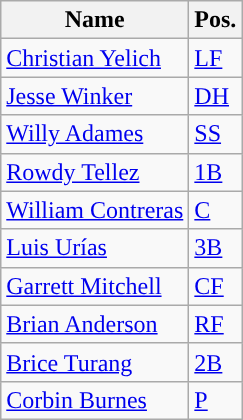<table class="wikitable">
<tr>
<th>Name</th>
<th>Pos.</th>
</tr>
<tr>
<td><a href='#'>Christian Yelich</a></td>
<td><a href='#'>LF</a></td>
</tr>
<tr>
<td><a href='#'>Jesse Winker</a></td>
<td><a href='#'>DH</a></td>
</tr>
<tr>
<td><a href='#'>Willy Adames</a></td>
<td><a href='#'>SS</a></td>
</tr>
<tr>
<td><a href='#'>Rowdy Tellez</a></td>
<td><a href='#'>1B</a></td>
</tr>
<tr>
<td><a href='#'>William Contreras</a></td>
<td><a href='#'>C</a></td>
</tr>
<tr>
<td><a href='#'>Luis Urías</a></td>
<td><a href='#'>3B</a></td>
</tr>
<tr>
<td><a href='#'>Garrett Mitchell</a></td>
<td><a href='#'>CF</a></td>
</tr>
<tr>
<td><a href='#'>Brian Anderson</a></td>
<td><a href='#'>RF</a></td>
</tr>
<tr>
<td><a href='#'>Brice Turang</a></td>
<td><a href='#'>2B</a></td>
</tr>
<tr>
<td><a href='#'>Corbin Burnes</a></td>
<td><a href='#'>P</a></td>
</tr>
</table>
